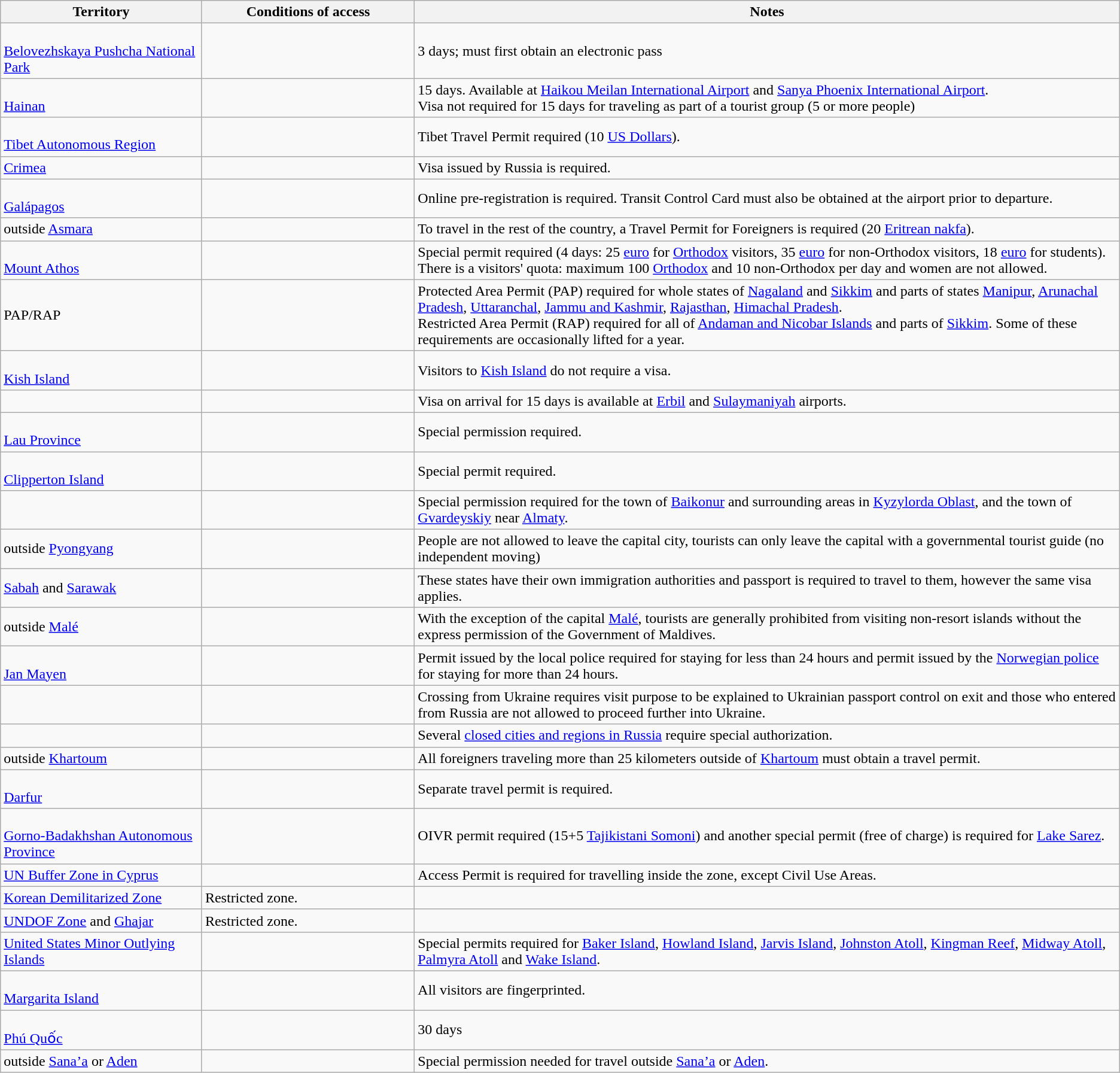<table class="wikitable" style="text-align: left; table-layout: fixed; ">
<tr>
<th style="width:18%;">Territory</th>
<th style="width:19%;">Conditions of access</th>
<th>Notes</th>
</tr>
<tr>
<td><br> <a href='#'>Belovezhskaya Pushcha National Park</a></td>
<td></td>
<td>3 days; must first obtain an electronic pass</td>
</tr>
<tr>
<td><br>  <a href='#'>Hainan</a></td>
<td></td>
<td>15 days. Available at <a href='#'>Haikou Meilan International Airport</a> and <a href='#'>Sanya Phoenix International Airport</a>.<br>Visa not required for 15 days for traveling as part of a tourist group (5 or more people)</td>
</tr>
<tr>
<td><br> <a href='#'>Tibet Autonomous Region</a></td>
<td></td>
<td>Tibet Travel Permit required (10 <a href='#'>US Dollars</a>).</td>
</tr>
<tr>
<td> <a href='#'>Crimea</a></td>
<td></td>
<td>Visa issued by Russia is required.</td>
</tr>
<tr>
<td><br>  <a href='#'>Galápagos</a></td>
<td></td>
<td>Online pre-registration is required. Transit Control Card must also be obtained at the airport prior to departure.</td>
</tr>
<tr>
<td> outside <a href='#'>Asmara</a></td>
<td></td>
<td>To travel in the rest of the country, a Travel Permit for Foreigners is required (20 <a href='#'>Eritrean nakfa</a>).</td>
</tr>
<tr>
<td><br>  <a href='#'>Mount Athos</a></td>
<td></td>
<td>Special permit required (4 days: 25 <a href='#'>euro</a> for <a href='#'>Orthodox</a> visitors, 35 <a href='#'>euro</a> for non-Orthodox visitors, 18 <a href='#'>euro</a> for students). There is a visitors' quota: maximum 100 <a href='#'>Orthodox</a> and 10 non-Orthodox per day and women are not allowed.</td>
</tr>
<tr>
<td> PAP/RAP</td>
<td></td>
<td>Protected Area Permit (PAP) required for whole states of <a href='#'>Nagaland</a> and <a href='#'>Sikkim</a> and parts of states <a href='#'>Manipur</a>, <a href='#'>Arunachal Pradesh</a>, <a href='#'>Uttaranchal</a>, <a href='#'>Jammu and Kashmir</a>, <a href='#'>Rajasthan</a>, <a href='#'>Himachal Pradesh</a>.<br>Restricted Area Permit (RAP) required for all of <a href='#'>Andaman and Nicobar Islands</a> and parts of <a href='#'>Sikkim</a>. Some of these requirements are occasionally lifted for a year.</td>
</tr>
<tr>
<td><br> <a href='#'>Kish Island</a></td>
<td></td>
<td>Visitors to <a href='#'>Kish Island</a> do not require a visa.</td>
</tr>
<tr>
<td></td>
<td></td>
<td>Visa on arrival for 15 days is available at <a href='#'>Erbil</a> and <a href='#'>Sulaymaniyah</a> airports.</td>
</tr>
<tr>
<td><br> <a href='#'>Lau Province</a></td>
<td></td>
<td>Special permission required.</td>
</tr>
<tr>
<td><br> <a href='#'>Clipperton Island</a></td>
<td></td>
<td>Special permit required.</td>
</tr>
<tr>
<td></td>
<td></td>
<td>Special permission required for the town of <a href='#'>Baikonur</a> and surrounding areas in <a href='#'>Kyzylorda Oblast</a>, and the town of <a href='#'>Gvardeyskiy</a> near <a href='#'>Almaty</a>.</td>
</tr>
<tr>
<td> outside <a href='#'>Pyongyang</a></td>
<td></td>
<td>People are not allowed to leave the capital city, tourists can only leave the capital with a governmental tourist guide (no independent moving)</td>
</tr>
<tr>
<td> <a href='#'>Sabah</a> and <a href='#'>Sarawak</a></td>
<td></td>
<td>These states have their own immigration authorities and passport is required to travel to them, however the same visa applies.</td>
</tr>
<tr>
<td> outside <a href='#'>Malé</a></td>
<td></td>
<td>With the exception of the capital <a href='#'>Malé</a>, tourists are generally prohibited from visiting non-resort islands without the express permission of the Government of Maldives.</td>
</tr>
<tr>
<td><br> <a href='#'>Jan Mayen</a></td>
<td></td>
<td>Permit issued by the local police required for staying for less than 24 hours and permit issued by the <a href='#'>Norwegian police</a> for staying for more than 24 hours.</td>
</tr>
<tr>
<td></td>
<td></td>
<td>Crossing from Ukraine requires visit purpose to be explained to Ukrainian passport control on exit and those who entered from Russia are not allowed to proceed further into Ukraine.</td>
</tr>
<tr>
<td></td>
<td></td>
<td>Several <a href='#'>closed cities and regions in Russia</a> require special authorization.</td>
</tr>
<tr>
<td> outside <a href='#'>Khartoum</a></td>
<td></td>
<td>All foreigners traveling more than 25 kilometers outside of <a href='#'>Khartoum</a> must obtain a travel permit.</td>
</tr>
<tr>
<td><br> <a href='#'>Darfur</a></td>
<td></td>
<td>Separate travel permit is required.</td>
</tr>
<tr>
<td><br> <a href='#'>Gorno-Badakhshan Autonomous Province</a></td>
<td></td>
<td>OIVR permit required (15+5 <a href='#'>Tajikistani Somoni</a>) and another special permit (free of charge) is required for <a href='#'>Lake Sarez</a>.</td>
</tr>
<tr>
<td> <a href='#'>UN Buffer Zone in Cyprus</a></td>
<td></td>
<td>Access Permit is required for travelling inside the zone, except Civil Use Areas.</td>
</tr>
<tr>
<td> <a href='#'>Korean Demilitarized Zone</a></td>
<td>Restricted zone.</td>
<td></td>
</tr>
<tr>
<td> <a href='#'>UNDOF Zone</a> and <a href='#'>Ghajar</a></td>
<td>Restricted zone.</td>
<td></td>
</tr>
<tr>
<td> <a href='#'>United States Minor Outlying Islands</a></td>
<td></td>
<td>Special permits required for <a href='#'>Baker Island</a>, <a href='#'>Howland Island</a>, <a href='#'>Jarvis Island</a>, <a href='#'>Johnston Atoll</a>, <a href='#'>Kingman Reef</a>, <a href='#'>Midway Atoll</a>, <a href='#'>Palmyra Atoll</a> and <a href='#'>Wake Island</a>.</td>
</tr>
<tr>
<td><br> <a href='#'>Margarita Island</a></td>
<td></td>
<td>All visitors are fingerprinted.</td>
</tr>
<tr>
<td><br> <a href='#'>Phú Quốc</a></td>
<td></td>
<td>30 days</td>
</tr>
<tr>
<td> outside <a href='#'>Sana’a</a> or <a href='#'>Aden</a></td>
<td></td>
<td>Special permission needed for travel outside <a href='#'>Sana’a</a> or <a href='#'>Aden</a>.</td>
</tr>
</table>
